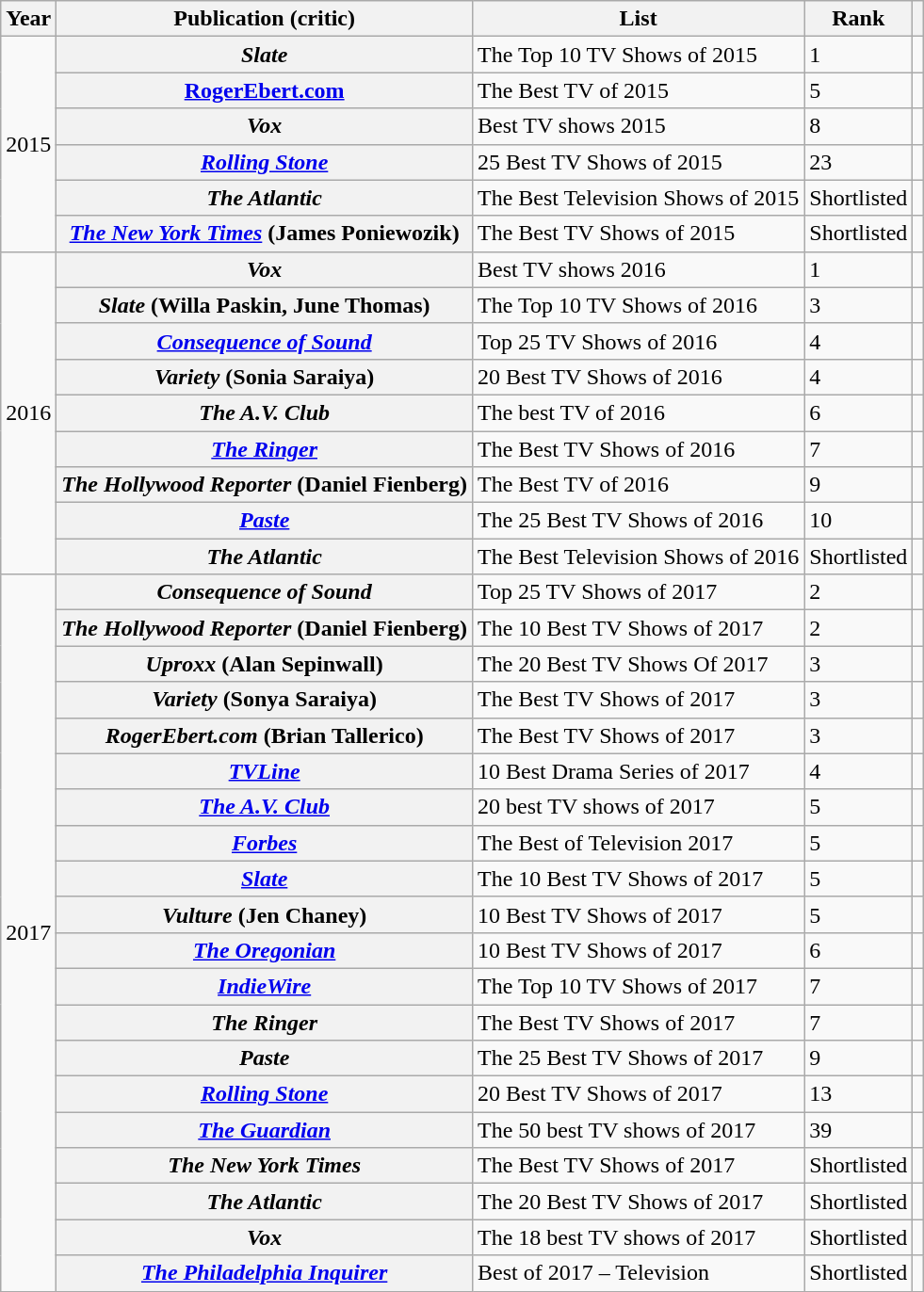<table class="sortable wikitable plainrowheaders">
<tr>
<th>Year</th>
<th>Publication (critic)</th>
<th>List</th>
<th>Rank</th>
<th class="unsortable"></th>
</tr>
<tr>
<td rowspan="6">2015</td>
<th scope="row"><em>Slate</em></th>
<td>The Top 10 TV Shows of 2015</td>
<td>1</td>
<td></td>
</tr>
<tr>
<th scope="row"><a href='#'>RogerEbert.com</a></th>
<td>The Best TV of 2015</td>
<td>5</td>
<td></td>
</tr>
<tr>
<th scope="row"><em>Vox</em></th>
<td>Best TV shows 2015</td>
<td>8</td>
<td></td>
</tr>
<tr>
<th scope="row"><em><a href='#'>Rolling Stone</a></em></th>
<td>25 Best TV Shows of 2015</td>
<td>23</td>
<td></td>
</tr>
<tr>
<th scope="row"><em>The Atlantic</em></th>
<td>The Best Television Shows of 2015</td>
<td>Shortlisted</td>
<td></td>
</tr>
<tr>
<th scope="row"><em><a href='#'>The New York Times</a></em> (James Poniewozik)</th>
<td>The Best TV Shows of 2015</td>
<td>Shortlisted</td>
<td></td>
</tr>
<tr>
<td rowspan="9">2016</td>
<th scope="row"><em>Vox</em></th>
<td>Best TV shows 2016</td>
<td>1</td>
<td></td>
</tr>
<tr>
<th scope="row"><em>Slate</em> (Willa Paskin, June Thomas)</th>
<td>The Top 10 TV Shows of 2016</td>
<td>3</td>
<td></td>
</tr>
<tr>
<th scope="row"><em><a href='#'>Consequence of Sound</a></em></th>
<td>Top 25 TV Shows of 2016</td>
<td>4</td>
<td></td>
</tr>
<tr>
<th scope="row"><em>Variety</em> (Sonia Saraiya)</th>
<td>20 Best TV Shows of 2016</td>
<td>4</td>
<td></td>
</tr>
<tr>
<th scope="row"><em>The A.V. Club</em></th>
<td>The best TV of 2016</td>
<td>6</td>
<td></td>
</tr>
<tr>
<th scope="row"><em><a href='#'>The Ringer</a></em></th>
<td>The Best TV Shows of 2016</td>
<td>7</td>
<td></td>
</tr>
<tr>
<th scope="row"><em>The Hollywood Reporter</em> (Daniel Fienberg)</th>
<td>The Best TV of 2016</td>
<td>9</td>
<td></td>
</tr>
<tr>
<th scope="row"><em><a href='#'>Paste</a></em></th>
<td>The 25 Best TV Shows of 2016</td>
<td>10</td>
<td></td>
</tr>
<tr>
<th scope="row"><em>The Atlantic</em></th>
<td>The Best Television Shows of 2016</td>
<td>Shortlisted</td>
<td></td>
</tr>
<tr>
<td rowspan="20">2017</td>
<th scope="row"><em>Consequence of Sound</em></th>
<td>Top 25 TV Shows of 2017</td>
<td>2</td>
<td></td>
</tr>
<tr>
<th scope="row"><em>The Hollywood Reporter</em> (Daniel Fienberg)</th>
<td>The 10 Best TV Shows of 2017</td>
<td>2</td>
<td></td>
</tr>
<tr>
<th scope="row"><em>Uproxx</em> (Alan Sepinwall)</th>
<td>The 20 Best TV Shows Of 2017</td>
<td>3</td>
<td></td>
</tr>
<tr>
<th scope="row"><em>Variety</em> (Sonya Saraiya)</th>
<td>The Best TV Shows of 2017</td>
<td>3</td>
<td></td>
</tr>
<tr>
<th scope="row"><em>RogerEbert.com</em> (Brian Tallerico)</th>
<td>The Best TV Shows of 2017</td>
<td>3</td>
<td></td>
</tr>
<tr>
<th scope="row"><em><a href='#'>TVLine</a></em></th>
<td>10 Best Drama Series of 2017</td>
<td>4</td>
<td></td>
</tr>
<tr>
<th scope="row"><em><a href='#'>The A.V. Club</a></em></th>
<td>20 best TV shows of 2017</td>
<td>5</td>
<td></td>
</tr>
<tr>
<th scope="row"><em><a href='#'>Forbes</a></em></th>
<td>The Best of Television 2017</td>
<td>5</td>
<td></td>
</tr>
<tr>
<th scope="row"><em><a href='#'>Slate</a></em></th>
<td>The 10 Best TV Shows of 2017</td>
<td>5</td>
<td></td>
</tr>
<tr>
<th scope="row"><em>Vulture</em> (Jen Chaney)</th>
<td>10 Best TV Shows of 2017</td>
<td>5</td>
<td></td>
</tr>
<tr>
<th scope="row"><em><a href='#'>The Oregonian</a></em></th>
<td>10 Best TV Shows of 2017</td>
<td>6</td>
<td></td>
</tr>
<tr>
<th scope="row"><em><a href='#'>IndieWire</a></em></th>
<td>The Top 10 TV Shows of 2017</td>
<td>7</td>
<td></td>
</tr>
<tr>
<th scope="row"><em>The Ringer</em></th>
<td>The Best TV Shows of 2017</td>
<td>7</td>
<td></td>
</tr>
<tr>
<th scope="row"><em>Paste</em></th>
<td>The 25 Best TV Shows of 2017</td>
<td>9</td>
<td></td>
</tr>
<tr>
<th scope="row"><em><a href='#'>Rolling Stone</a></em></th>
<td>20 Best TV Shows of 2017</td>
<td>13</td>
<td></td>
</tr>
<tr>
<th scope="row"><em><a href='#'>The Guardian</a></em></th>
<td>The 50 best TV shows of 2017</td>
<td>39</td>
<td></td>
</tr>
<tr>
<th scope="row"><em>The New York Times</em></th>
<td>The Best TV Shows of 2017</td>
<td>Shortlisted</td>
<td></td>
</tr>
<tr>
<th scope="row"><em>The Atlantic</em></th>
<td>The 20 Best TV Shows of 2017</td>
<td>Shortlisted</td>
<td></td>
</tr>
<tr>
<th scope="row"><em>Vox</em></th>
<td>The 18 best TV shows of 2017</td>
<td>Shortlisted</td>
<td></td>
</tr>
<tr>
<th scope="row"><em><a href='#'>The Philadelphia Inquirer</a></em></th>
<td>Best of 2017 – Television</td>
<td>Shortlisted</td>
<td></td>
</tr>
</table>
